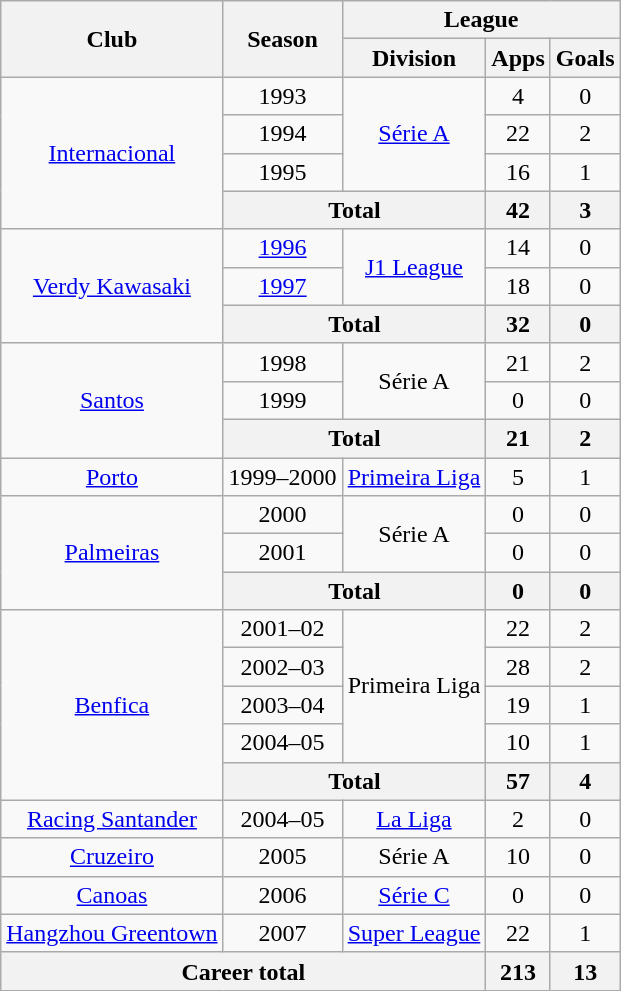<table class="wikitable" style="text-align:center">
<tr>
<th rowspan="2">Club</th>
<th rowspan="2">Season</th>
<th colspan="3">League</th>
</tr>
<tr>
<th>Division</th>
<th>Apps</th>
<th>Goals</th>
</tr>
<tr>
<td rowspan="4"><a href='#'>Internacional</a></td>
<td>1993</td>
<td rowspan="3"><a href='#'>Série A</a></td>
<td>4</td>
<td>0</td>
</tr>
<tr>
<td>1994</td>
<td>22</td>
<td>2</td>
</tr>
<tr>
<td>1995</td>
<td>16</td>
<td>1</td>
</tr>
<tr>
<th colspan="2">Total</th>
<th>42</th>
<th>3</th>
</tr>
<tr>
<td rowspan="3"><a href='#'>Verdy Kawasaki</a></td>
<td><a href='#'>1996</a></td>
<td rowspan="2"><a href='#'>J1 League</a></td>
<td>14</td>
<td>0</td>
</tr>
<tr>
<td><a href='#'>1997</a></td>
<td>18</td>
<td>0</td>
</tr>
<tr>
<th colspan="2">Total</th>
<th>32</th>
<th>0</th>
</tr>
<tr>
<td rowspan="3"><a href='#'>Santos</a></td>
<td>1998</td>
<td rowspan="2">Série A</td>
<td>21</td>
<td>2</td>
</tr>
<tr>
<td>1999</td>
<td>0</td>
<td>0</td>
</tr>
<tr>
<th colspan="2">Total</th>
<th>21</th>
<th>2</th>
</tr>
<tr>
<td><a href='#'>Porto</a></td>
<td>1999–2000</td>
<td><a href='#'>Primeira Liga</a></td>
<td>5</td>
<td>1</td>
</tr>
<tr>
<td rowspan="3"><a href='#'>Palmeiras</a></td>
<td>2000</td>
<td rowspan="2">Série A</td>
<td>0</td>
<td>0</td>
</tr>
<tr>
<td>2001</td>
<td>0</td>
<td>0</td>
</tr>
<tr>
<th colspan="2">Total</th>
<th>0</th>
<th>0</th>
</tr>
<tr>
<td rowspan="5"><a href='#'>Benfica</a></td>
<td>2001–02</td>
<td rowspan="4">Primeira Liga</td>
<td>22</td>
<td>2</td>
</tr>
<tr>
<td>2002–03</td>
<td>28</td>
<td>2</td>
</tr>
<tr>
<td>2003–04</td>
<td>19</td>
<td>1</td>
</tr>
<tr>
<td>2004–05</td>
<td>10</td>
<td>1</td>
</tr>
<tr>
<th colspan="2">Total</th>
<th>57</th>
<th>4</th>
</tr>
<tr>
<td><a href='#'>Racing Santander</a></td>
<td>2004–05</td>
<td><a href='#'>La Liga</a></td>
<td>2</td>
<td>0</td>
</tr>
<tr>
<td><a href='#'>Cruzeiro</a></td>
<td>2005</td>
<td>Série A</td>
<td>10</td>
<td>0</td>
</tr>
<tr>
<td><a href='#'>Canoas</a></td>
<td>2006</td>
<td><a href='#'>Série C</a></td>
<td>0</td>
<td>0</td>
</tr>
<tr>
<td><a href='#'>Hangzhou Greentown</a></td>
<td>2007</td>
<td><a href='#'>Super League</a></td>
<td>22</td>
<td>1</td>
</tr>
<tr>
<th colspan="3">Career total</th>
<th>213</th>
<th>13</th>
</tr>
</table>
